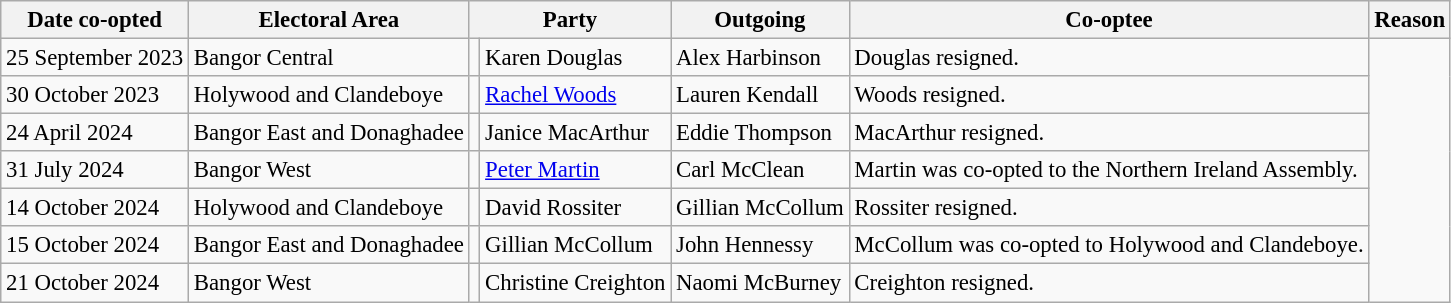<table class="wikitable" style="font-size: 95%; font-size: 95%">
<tr>
<th>Date co-opted</th>
<th>Electoral Area</th>
<th colspan="2">Party</th>
<th>Outgoing</th>
<th>Co-optee</th>
<th>Reason</th>
</tr>
<tr>
<td>25 September 2023</td>
<td>Bangor Central</td>
<td></td>
<td>Karen Douglas</td>
<td>Alex Harbinson</td>
<td>Douglas resigned.</td>
</tr>
<tr>
<td>30 October 2023</td>
<td>Holywood and Clandeboye</td>
<td></td>
<td><a href='#'>Rachel Woods</a></td>
<td>Lauren Kendall</td>
<td>Woods resigned.</td>
</tr>
<tr>
<td>24 April 2024</td>
<td>Bangor East and Donaghadee</td>
<td></td>
<td>Janice MacArthur</td>
<td>Eddie Thompson</td>
<td>MacArthur resigned.</td>
</tr>
<tr>
<td>31 July 2024</td>
<td>Bangor West</td>
<td></td>
<td><a href='#'>Peter Martin</a></td>
<td>Carl McClean</td>
<td>Martin was co-opted to the Northern Ireland Assembly.</td>
</tr>
<tr>
<td>14 October 2024</td>
<td>Holywood and Clandeboye</td>
<td></td>
<td>David Rossiter</td>
<td>Gillian McCollum</td>
<td>Rossiter resigned.</td>
</tr>
<tr>
<td>15 October 2024</td>
<td>Bangor East and Donaghadee</td>
<td></td>
<td>Gillian McCollum</td>
<td>John Hennessy</td>
<td>McCollum was co-opted to Holywood and Clandeboye.</td>
</tr>
<tr>
<td>21 October 2024</td>
<td>Bangor West</td>
<td></td>
<td>Christine Creighton</td>
<td>Naomi McBurney</td>
<td>Creighton resigned.</td>
</tr>
</table>
